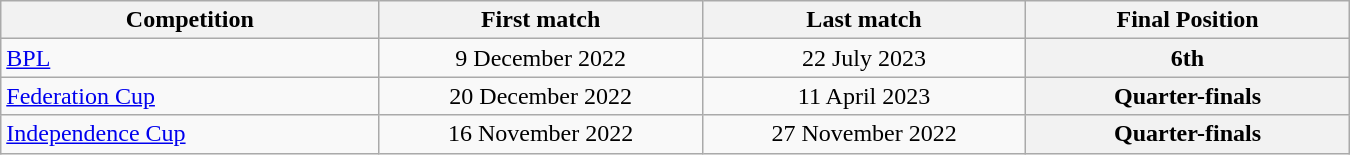<table class="wikitable" style="text-align:center; width:900px; font-size="80%";">
<tr>
<th style="text-align:center; width:200px;">Competition</th>
<th style="text-align:center; width:170px;">First match</th>
<th style="text-align:center; width:170px;">Last match</th>
<th style="text-align:center; width:170px;">Final Position</th>
</tr>
<tr>
<td style="text-align:left;"><a href='#'>BPL</a></td>
<td>9 December 2022</td>
<td>22 July 2023</td>
<th>6th</th>
</tr>
<tr>
<td style="text-align:left;"><a href='#'>Federation Cup</a></td>
<td>20 December 2022</td>
<td>11 April 2023</td>
<th>Quarter-finals</th>
</tr>
<tr>
<td style="text-align:left;"><a href='#'>Independence Cup</a></td>
<td>16 November 2022</td>
<td>27 November 2022</td>
<th>Quarter-finals</th>
</tr>
</table>
